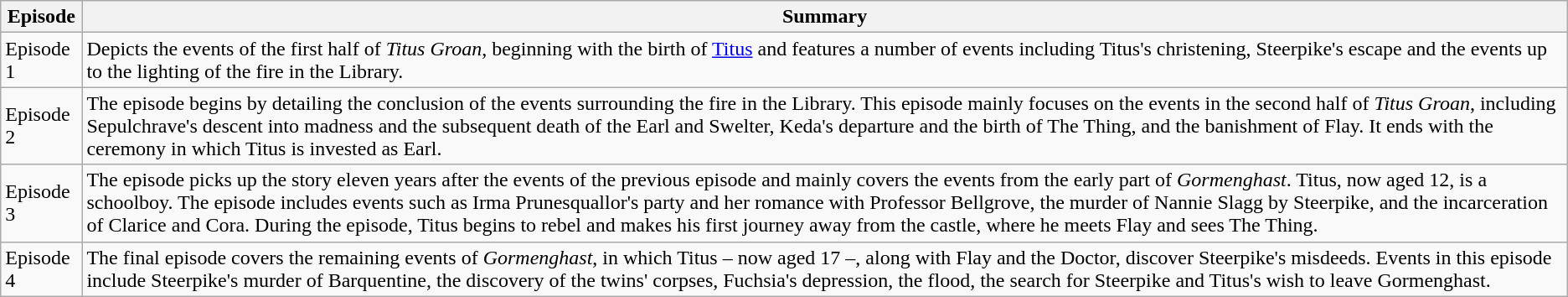<table class="wikitable">
<tr>
<th>Episode</th>
<th>Summary</th>
</tr>
<tr>
<td>Episode 1</td>
<td>Depicts the events of the first half of <em>Titus Groan</em>, beginning with the birth of <a href='#'>Titus</a> and features a number of events including Titus's christening, Steerpike's escape and the events up to the lighting of the fire in the Library.</td>
</tr>
<tr>
<td>Episode 2</td>
<td>The episode begins by detailing the conclusion of the events surrounding the fire in the Library. This episode mainly focuses on the events in the second half of <em>Titus Groan</em>, including Sepulchrave's descent into madness and the subsequent death of the Earl and Swelter, Keda's departure and the birth of The Thing, and the banishment of Flay. It ends with the ceremony in which Titus is invested as Earl.</td>
</tr>
<tr>
<td>Episode 3</td>
<td>The episode picks up the story eleven years after the events of the previous episode and mainly covers the events from the early part of <em>Gormenghast</em>. Titus, now aged 12, is a schoolboy. The episode includes events such as Irma Prunesquallor's party and her romance with Professor Bellgrove, the murder of Nannie Slagg by Steerpike, and the incarceration of Clarice and Cora. During the episode, Titus begins to rebel and makes his first journey away from the castle, where he meets Flay and sees The Thing.</td>
</tr>
<tr>
<td>Episode 4</td>
<td>The final episode covers the remaining events of <em>Gormenghast</em>, in which Titus – now aged 17 –, along with Flay and the Doctor, discover Steerpike's misdeeds. Events in this episode include Steerpike's murder of Barquentine, the discovery of the twins' corpses, Fuchsia's depression, the flood, the search for Steerpike and Titus's wish to leave Gormenghast.</td>
</tr>
</table>
